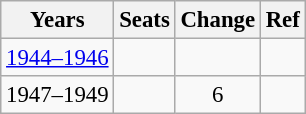<table class="wikitable" style="font-size:95%;text-align:center;">
<tr>
<th>Years</th>
<th>Seats</th>
<th>Change</th>
<th>Ref</th>
</tr>
<tr>
<td><a href='#'>1944–1946</a></td>
<td></td>
<td></td>
<td></td>
</tr>
<tr>
<td>1947–1949</td>
<td></td>
<td> 6</td>
<td></td>
</tr>
</table>
